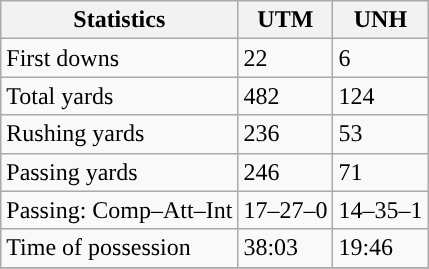<table class="wikitable" style="float: left;">
<tr>
<th>Statistics</th>
<th>UTM</th>
<th>UNH</th>
</tr>
<tr>
<td>First downs</td>
<td>22</td>
<td>6</td>
</tr>
<tr>
<td>Total yards</td>
<td>482</td>
<td>124</td>
</tr>
<tr>
<td>Rushing yards</td>
<td>236</td>
<td>53</td>
</tr>
<tr>
<td>Passing yards</td>
<td>246</td>
<td>71</td>
</tr>
<tr>
<td>Passing: Comp–Att–Int</td>
<td>17–27–0</td>
<td>14–35–1</td>
</tr>
<tr>
<td>Time of possession</td>
<td>38:03</td>
<td>19:46</td>
</tr>
<tr>
</tr>
</table>
